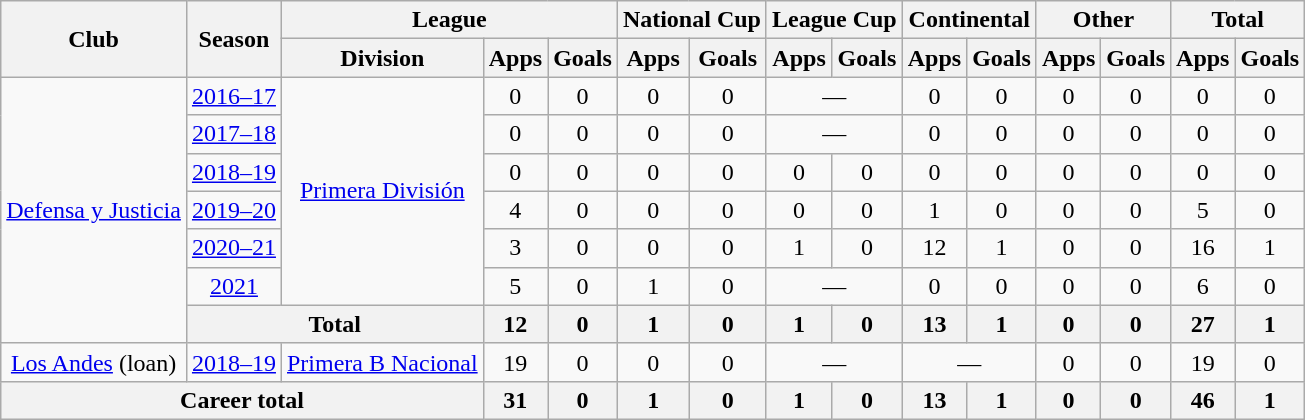<table class="wikitable" style="text-align:center">
<tr>
<th rowspan="2">Club</th>
<th rowspan="2">Season</th>
<th colspan="3">League</th>
<th colspan="2">National Cup</th>
<th colspan="2">League Cup</th>
<th colspan="2">Continental</th>
<th colspan="2">Other</th>
<th colspan="2">Total</th>
</tr>
<tr>
<th>Division</th>
<th>Apps</th>
<th>Goals</th>
<th>Apps</th>
<th>Goals</th>
<th>Apps</th>
<th>Goals</th>
<th>Apps</th>
<th>Goals</th>
<th>Apps</th>
<th>Goals</th>
<th>Apps</th>
<th>Goals</th>
</tr>
<tr>
<td rowspan="7"><a href='#'>Defensa y Justicia</a></td>
<td><a href='#'>2016–17</a></td>
<td rowspan="6"><a href='#'>Primera División</a></td>
<td>0</td>
<td>0</td>
<td>0</td>
<td>0</td>
<td colspan="2">—</td>
<td>0</td>
<td>0</td>
<td>0</td>
<td>0</td>
<td>0</td>
<td>0</td>
</tr>
<tr>
<td><a href='#'>2017–18</a></td>
<td>0</td>
<td>0</td>
<td>0</td>
<td>0</td>
<td colspan="2">—</td>
<td>0</td>
<td>0</td>
<td>0</td>
<td>0</td>
<td>0</td>
<td>0</td>
</tr>
<tr>
<td><a href='#'>2018–19</a></td>
<td>0</td>
<td>0</td>
<td>0</td>
<td>0</td>
<td>0</td>
<td>0</td>
<td>0</td>
<td>0</td>
<td>0</td>
<td>0</td>
<td>0</td>
<td>0</td>
</tr>
<tr>
<td><a href='#'>2019–20</a></td>
<td>4</td>
<td>0</td>
<td>0</td>
<td>0</td>
<td>0</td>
<td>0</td>
<td>1</td>
<td>0</td>
<td>0</td>
<td>0</td>
<td>5</td>
<td>0</td>
</tr>
<tr>
<td><a href='#'>2020–21</a></td>
<td>3</td>
<td>0</td>
<td>0</td>
<td>0</td>
<td>1</td>
<td>0</td>
<td>12</td>
<td>1</td>
<td>0</td>
<td>0</td>
<td>16</td>
<td>1</td>
</tr>
<tr>
<td><a href='#'>2021</a></td>
<td>5</td>
<td>0</td>
<td>1</td>
<td>0</td>
<td colspan="2">—</td>
<td>0</td>
<td>0</td>
<td>0</td>
<td>0</td>
<td>6</td>
<td>0</td>
</tr>
<tr>
<th colspan="2">Total</th>
<th>12</th>
<th>0</th>
<th>1</th>
<th>0</th>
<th>1</th>
<th>0</th>
<th>13</th>
<th>1</th>
<th>0</th>
<th>0</th>
<th>27</th>
<th>1</th>
</tr>
<tr>
<td rowspan="1"><a href='#'>Los Andes</a> (loan)</td>
<td><a href='#'>2018–19</a></td>
<td rowspan="1"><a href='#'>Primera B Nacional</a></td>
<td>19</td>
<td>0</td>
<td>0</td>
<td>0</td>
<td colspan="2">—</td>
<td colspan="2">—</td>
<td>0</td>
<td>0</td>
<td>19</td>
<td>0</td>
</tr>
<tr>
<th colspan="3">Career total</th>
<th>31</th>
<th>0</th>
<th>1</th>
<th>0</th>
<th>1</th>
<th>0</th>
<th>13</th>
<th>1</th>
<th>0</th>
<th>0</th>
<th>46</th>
<th>1</th>
</tr>
</table>
